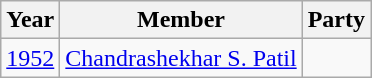<table class="wikitable sortable">
<tr>
<th>Year</th>
<th>Member</th>
<th colspan="2">Party</th>
</tr>
<tr>
<td><a href='#'>1952</a></td>
<td><a href='#'>Chandrashekhar S. Patil</a></td>
<td></td>
</tr>
</table>
